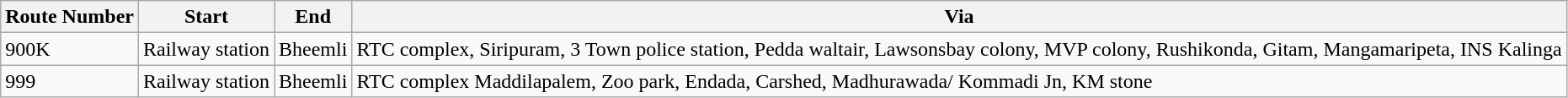<table class="sortable wikitable">
<tr>
<th>Route Number</th>
<th>Start</th>
<th>End</th>
<th>Via</th>
</tr>
<tr>
<td>900K</td>
<td>Railway station</td>
<td>Bheemli</td>
<td>RTC complex, Siripuram, 3 Town police station, Pedda waltair, Lawsonsbay colony, MVP colony, Rushikonda, Gitam, Mangamaripeta, INS Kalinga</td>
</tr>
<tr>
<td>999</td>
<td>Railway station</td>
<td>Bheemli</td>
<td>RTC complex Maddilapalem, Zoo park, Endada, Carshed, Madhurawada/ Kommadi Jn, KM stone</td>
</tr>
</table>
